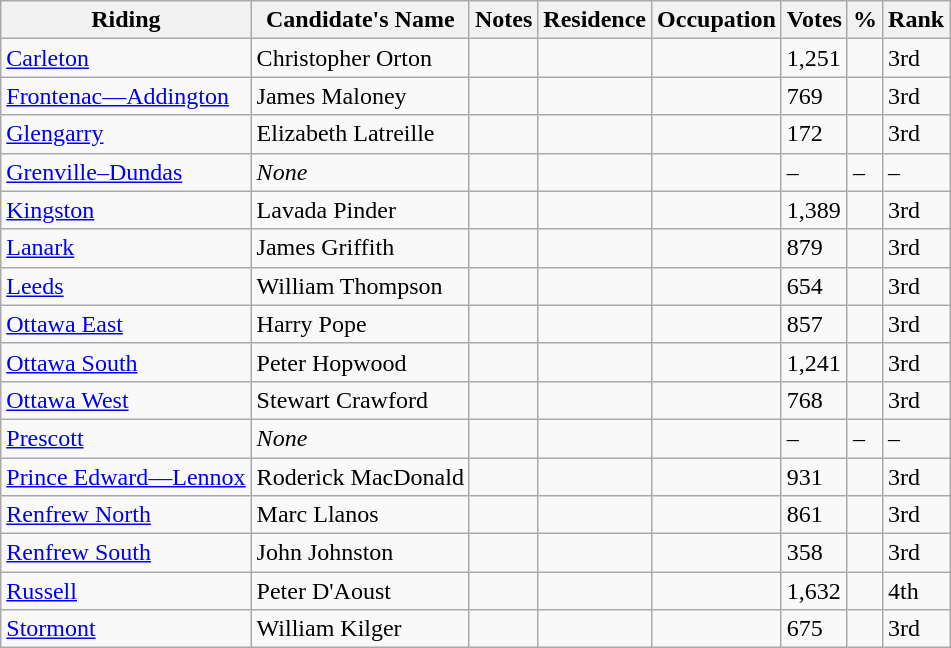<table class="wikitable sortable">
<tr>
<th>Riding<br></th>
<th>Candidate's Name</th>
<th>Notes</th>
<th>Residence</th>
<th>Occupation</th>
<th>Votes</th>
<th>%</th>
<th>Rank</th>
</tr>
<tr>
<td><a href='#'>Carleton</a></td>
<td>Christopher Orton</td>
<td></td>
<td></td>
<td></td>
<td>1,251</td>
<td></td>
<td>3rd</td>
</tr>
<tr>
<td><a href='#'>Frontenac—Addington</a></td>
<td>James Maloney</td>
<td></td>
<td></td>
<td></td>
<td>769</td>
<td></td>
<td>3rd</td>
</tr>
<tr>
<td><a href='#'>Glengarry</a></td>
<td>Elizabeth Latreille</td>
<td></td>
<td></td>
<td></td>
<td>172</td>
<td></td>
<td>3rd</td>
</tr>
<tr>
<td><a href='#'>Grenville–Dundas</a></td>
<td><em>None</em></td>
<td></td>
<td></td>
<td></td>
<td>–</td>
<td>–</td>
<td>–</td>
</tr>
<tr>
<td><a href='#'>Kingston</a></td>
<td>Lavada Pinder</td>
<td></td>
<td></td>
<td></td>
<td>1,389</td>
<td></td>
<td>3rd</td>
</tr>
<tr>
<td><a href='#'>Lanark</a></td>
<td>James Griffith</td>
<td></td>
<td></td>
<td></td>
<td>879</td>
<td></td>
<td>3rd</td>
</tr>
<tr>
<td><a href='#'>Leeds</a></td>
<td>William Thompson</td>
<td></td>
<td></td>
<td></td>
<td>654</td>
<td></td>
<td>3rd</td>
</tr>
<tr>
<td><a href='#'>Ottawa East</a></td>
<td>Harry Pope</td>
<td></td>
<td></td>
<td></td>
<td>857</td>
<td></td>
<td>3rd</td>
</tr>
<tr>
<td><a href='#'>Ottawa South</a></td>
<td>Peter Hopwood</td>
<td></td>
<td></td>
<td></td>
<td>1,241</td>
<td></td>
<td>3rd</td>
</tr>
<tr>
<td><a href='#'>Ottawa West</a></td>
<td>Stewart Crawford</td>
<td></td>
<td></td>
<td></td>
<td>768</td>
<td></td>
<td>3rd</td>
</tr>
<tr>
<td><a href='#'>Prescott</a></td>
<td><em>None</em></td>
<td></td>
<td></td>
<td></td>
<td>–</td>
<td>–</td>
<td>–</td>
</tr>
<tr>
<td><a href='#'>Prince Edward—Lennox</a></td>
<td>Roderick MacDonald</td>
<td></td>
<td></td>
<td></td>
<td>931</td>
<td></td>
<td>3rd</td>
</tr>
<tr>
<td><a href='#'>Renfrew North</a></td>
<td>Marc Llanos</td>
<td></td>
<td></td>
<td></td>
<td>861</td>
<td></td>
<td>3rd</td>
</tr>
<tr>
<td><a href='#'>Renfrew South</a></td>
<td>John Johnston</td>
<td></td>
<td></td>
<td></td>
<td>358</td>
<td></td>
<td>3rd</td>
</tr>
<tr>
<td><a href='#'>Russell</a></td>
<td>Peter D'Aoust</td>
<td></td>
<td></td>
<td></td>
<td>1,632</td>
<td></td>
<td>4th</td>
</tr>
<tr>
<td><a href='#'>Stormont</a></td>
<td>William Kilger</td>
<td></td>
<td></td>
<td></td>
<td>675</td>
<td></td>
<td>3rd</td>
</tr>
</table>
